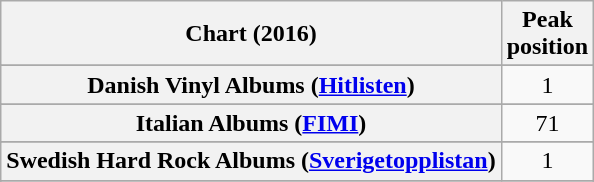<table class="wikitable sortable plainrowheaders" style="text-align:center">
<tr>
<th scope="col">Chart (2016)</th>
<th scope="col">Peak<br> position</th>
</tr>
<tr>
</tr>
<tr>
</tr>
<tr>
</tr>
<tr>
</tr>
<tr>
</tr>
<tr>
</tr>
<tr>
</tr>
<tr>
<th scope="row">Danish Vinyl Albums (<a href='#'>Hitlisten</a>)</th>
<td>1</td>
</tr>
<tr>
</tr>
<tr>
</tr>
<tr>
</tr>
<tr>
</tr>
<tr>
</tr>
<tr>
</tr>
<tr>
<th scope="row">Italian Albums (<a href='#'>FIMI</a>)</th>
<td>71</td>
</tr>
<tr>
</tr>
<tr>
</tr>
<tr>
</tr>
<tr>
<th scope="row">Swedish Hard Rock Albums (<a href='#'>Sverigetopplistan</a>)</th>
<td>1</td>
</tr>
<tr>
</tr>
<tr>
</tr>
<tr>
</tr>
<tr>
</tr>
<tr>
</tr>
<tr>
</tr>
</table>
